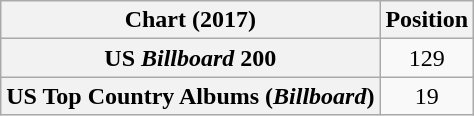<table class="wikitable sortable plainrowheaders" style="text-align:center">
<tr>
<th scope="col">Chart (2017)</th>
<th scope="col">Position</th>
</tr>
<tr>
<th scope="row">US <em>Billboard</em> 200</th>
<td>129</td>
</tr>
<tr>
<th scope="row">US Top Country Albums (<em>Billboard</em>)</th>
<td>19</td>
</tr>
</table>
